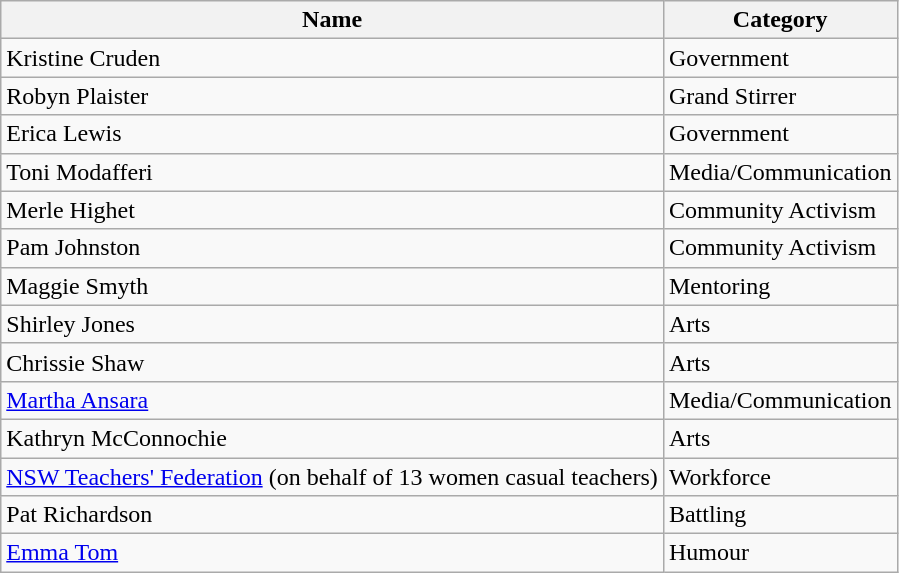<table class="wikitable">
<tr>
<th>Name</th>
<th>Category</th>
</tr>
<tr>
<td>Kristine Cruden</td>
<td>Government</td>
</tr>
<tr>
<td>Robyn Plaister</td>
<td>Grand Stirrer</td>
</tr>
<tr>
<td>Erica Lewis</td>
<td>Government</td>
</tr>
<tr>
<td>Toni Modafferi</td>
<td>Media/Communication</td>
</tr>
<tr>
<td>Merle Highet</td>
<td>Community Activism</td>
</tr>
<tr>
<td>Pam Johnston</td>
<td>Community Activism</td>
</tr>
<tr>
<td>Maggie Smyth</td>
<td>Mentoring</td>
</tr>
<tr>
<td>Shirley Jones</td>
<td>Arts</td>
</tr>
<tr>
<td>Chrissie Shaw</td>
<td>Arts</td>
</tr>
<tr>
<td><a href='#'>Martha Ansara</a></td>
<td>Media/Communication</td>
</tr>
<tr>
<td>Kathryn McConnochie</td>
<td>Arts</td>
</tr>
<tr>
<td><a href='#'>NSW Teachers' Federation</a> (on behalf of 13 women casual teachers)</td>
<td>Workforce</td>
</tr>
<tr>
<td>Pat Richardson</td>
<td>Battling</td>
</tr>
<tr>
<td><a href='#'>Emma Tom</a></td>
<td>Humour</td>
</tr>
</table>
